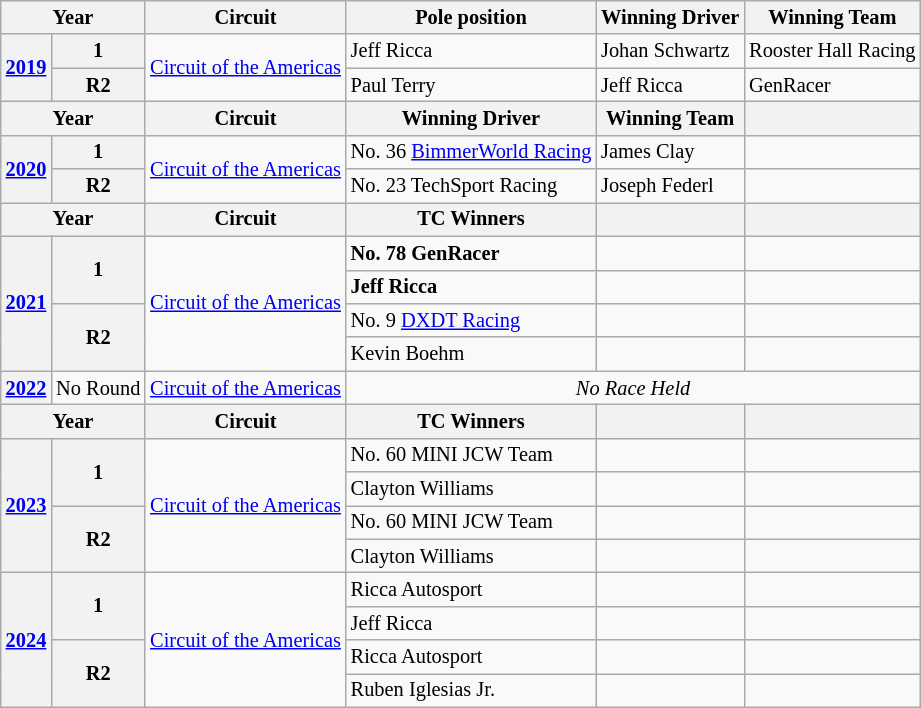<table class="wikitable" style="font-size:85%;">
<tr>
<th colspan=2>Year</th>
<th>Circuit</th>
<th>Pole position</th>
<th>Winning Driver</th>
<th>Winning Team</th>
</tr>
<tr>
<th rowspan=2><a href='#'>2019</a></th>
<th>1</th>
<td rowspan=2><a href='#'>Circuit of the Americas</a></td>
<td> Jeff Ricca</td>
<td> Johan Schwartz</td>
<td> Rooster Hall Racing</td>
</tr>
<tr>
<th>R2</th>
<td> Paul Terry</td>
<td> Jeff Ricca</td>
<td> GenRacer</td>
</tr>
<tr>
<th colspan=2>Year</th>
<th>Circuit</th>
<th>Winning Driver</th>
<th>Winning Team</th>
<th></th>
</tr>
<tr>
<th rowspan=2><a href='#'>2020</a></th>
<th>1</th>
<td rowspan=2><a href='#'>Circuit of the Americas</a></td>
<td> No. 36 <a href='#'>BimmerWorld Racing</a></td>
<td> James Clay</td>
<td></td>
</tr>
<tr>
<th>R2</th>
<td> No. 23 TechSport Racing</td>
<td> Joseph Federl</td>
<td></td>
</tr>
<tr>
<th colspan=2>Year</th>
<th>Circuit</th>
<th>TC Winners</th>
<th></th>
<th></th>
</tr>
<tr>
<th rowspan=4><a href='#'>2021</a></th>
<th rowspan=2>1</th>
<td rowspan=4><a href='#'>Circuit of the Americas</a></td>
<td> <strong>No. 78 GenRacer</strong></td>
<td></td>
<td></td>
</tr>
<tr>
<td> <strong>Jeff Ricca</strong></td>
<td></td>
<td></td>
</tr>
<tr>
<th rowspan=2>R2</th>
<td> No. 9 <a href='#'>DXDT Racing</a></td>
<td></td>
<td></td>
</tr>
<tr>
<td> Kevin Boehm</td>
<td></td>
<td></td>
</tr>
<tr>
<th rowspan=1><a href='#'>2022</a></th>
<td>No Round</td>
<td rowspan=1><a href='#'>Circuit of the Americas</a></td>
<td colspan=9 align=center><em>No Race Held</em></td>
</tr>
<tr>
<th colspan=2>Year</th>
<th>Circuit</th>
<th>TC Winners</th>
<th></th>
<th></th>
</tr>
<tr>
<th rowspan=4><a href='#'>2023</a></th>
<th rowspan=2>1</th>
<td rowspan=4><a href='#'>Circuit of the Americas</a></td>
<td> No. 60 MINI JCW Team</td>
<td></td>
<td></td>
</tr>
<tr>
<td> Clayton Williams</td>
<td></td>
<td></td>
</tr>
<tr>
<th rowspan=2>R2</th>
<td> No. 60 MINI JCW Team</td>
<td></td>
<td></td>
</tr>
<tr>
<td> Clayton Williams</td>
<td></td>
<td></td>
</tr>
<tr>
<th rowspan=4><a href='#'>2024</a></th>
<th rowspan=2>1</th>
<td rowspan=4><a href='#'>Circuit of the Americas</a></td>
<td> Ricca Autosport</td>
<td></td>
<td></td>
</tr>
<tr>
<td> Jeff Ricca</td>
<td></td>
<td></td>
</tr>
<tr>
<th rowspan=2>R2</th>
<td> Ricca Autosport</td>
<td></td>
<td></td>
</tr>
<tr>
<td> Ruben Iglesias Jr.</td>
<td></td>
<td></td>
</tr>
</table>
